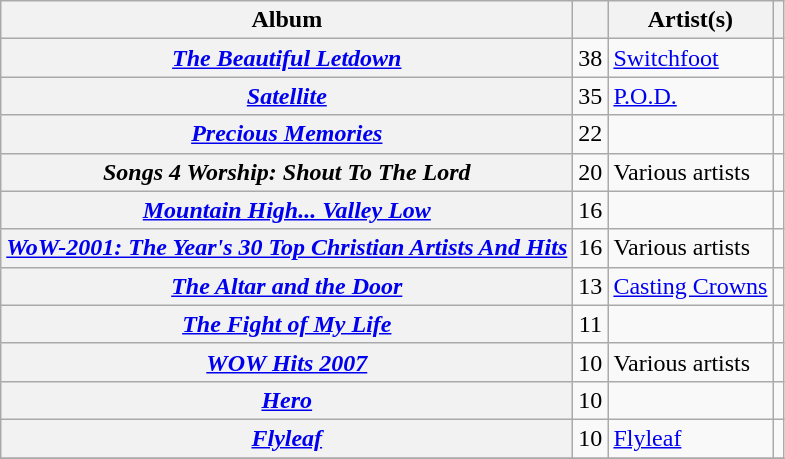<table class="wikitable sortable plainrowheaders">
<tr>
<th scope=col>Album</th>
<th scope=col></th>
<th scope=col>Artist(s)</th>
<th scope=col class="unsortable"></th>
</tr>
<tr>
<th scope="row"><em><a href='#'>The Beautiful Letdown</a></em></th>
<td style="text-align: center;">38</td>
<td><a href='#'>Switchfoot</a></td>
<td style="text-align: center;"></td>
</tr>
<tr>
<th scope="row"><em><a href='#'>Satellite</a></em></th>
<td style="text-align: center;">35</td>
<td><a href='#'>P.O.D.</a></td>
<td style="text-align: center;"></td>
</tr>
<tr>
<th scope="row"><em><a href='#'>Precious Memories</a></em></th>
<td style="text-align: center;">22</td>
<td></td>
<td style="text-align: center;"></td>
</tr>
<tr>
<th scope="row"><em>Songs 4 Worship: Shout To The Lord</em></th>
<td style="text-align: center;">20</td>
<td>Various artists</td>
<td style="text-align: center;"></td>
</tr>
<tr>
<th scope="row"><em><a href='#'>Mountain High... Valley Low</a></em></th>
<td style="text-align: center;">16</td>
<td></td>
<td style="text-align: center;"></td>
</tr>
<tr>
<th scope="row"><em><a href='#'>WoW-2001: The Year's 30 Top Christian Artists And Hits</a></em></th>
<td style="text-align: center;">16</td>
<td>Various artists</td>
<td style="text-align: center;"></td>
</tr>
<tr>
<th scope="row"><em><a href='#'>The Altar and the Door</a></em></th>
<td style="text-align: center;">13</td>
<td><a href='#'>Casting Crowns</a></td>
<td style="text-align: center;"></td>
</tr>
<tr>
<th scope="row"><em><a href='#'>The Fight of My Life</a></em></th>
<td style="text-align: center;">11</td>
<td></td>
<td style="text-align: center;"></td>
</tr>
<tr>
<th scope="row"><em><a href='#'>WOW Hits 2007</a></em></th>
<td style="text-align: center;">10</td>
<td>Various artists</td>
<td style="text-align: center;"></td>
</tr>
<tr>
<th scope="row"><em><a href='#'>Hero</a></em></th>
<td style="text-align: center;">10</td>
<td></td>
<td style="text-align: center;"></td>
</tr>
<tr>
<th scope="row"><em><a href='#'>Flyleaf</a></em></th>
<td style="text-align: center;">10</td>
<td><a href='#'>Flyleaf</a></td>
<td style="text-align: center;"></td>
</tr>
<tr>
</tr>
</table>
